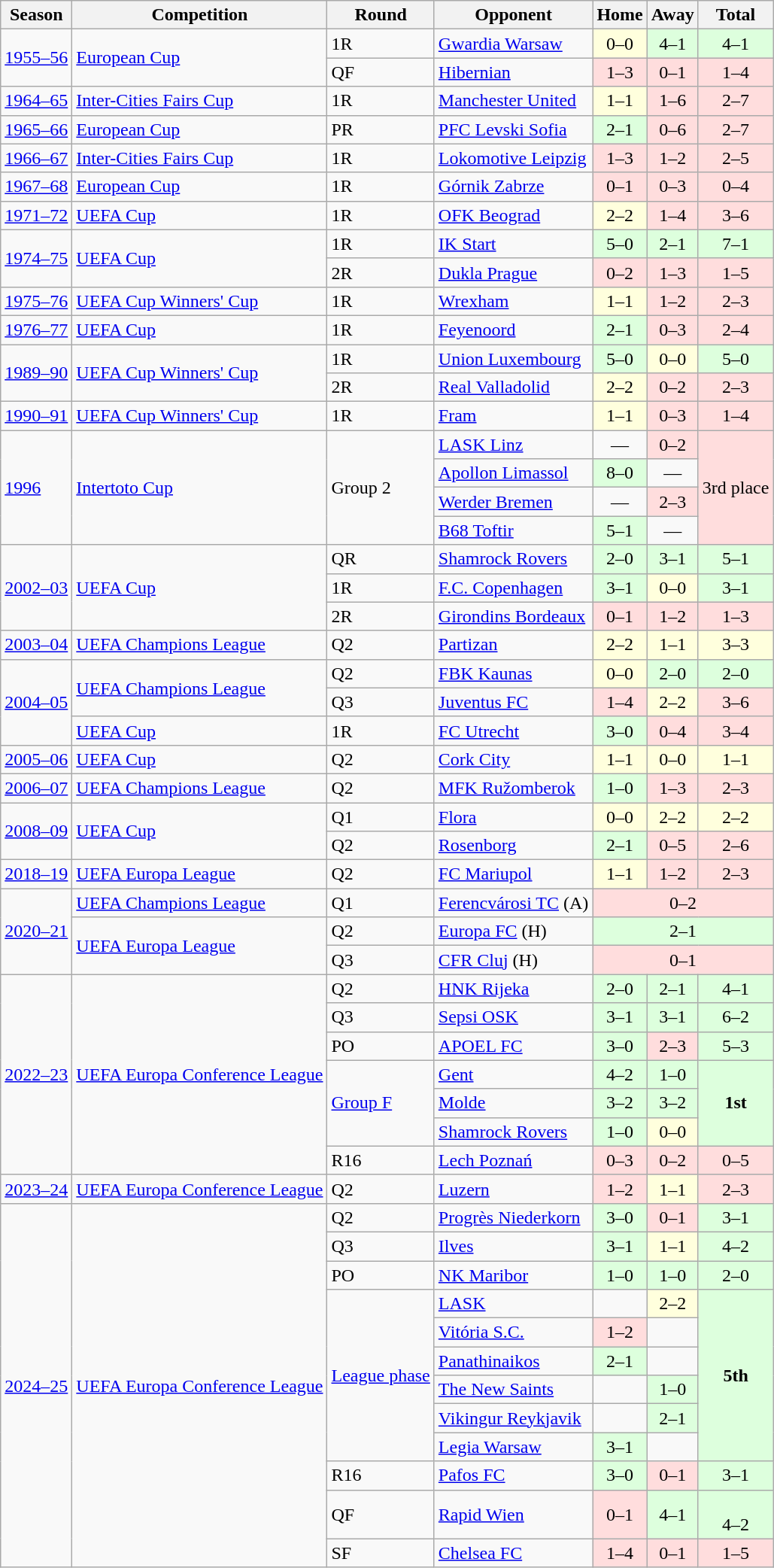<table class = "wikitable">
<tr>
<th>Season</th>
<th>Competition</th>
<th>Round</th>
<th>Opponent</th>
<th>Home</th>
<th>Away</th>
<th>Total</th>
</tr>
<tr>
<td rowspan = "2"><a href='#'>1955–56</a></td>
<td rowspan = "2"><a href='#'>European Cup</a></td>
<td>1R</td>
<td> <a href='#'>Gwardia Warsaw</a></td>
<td bgcolor="#ffffdd" style = "text-align: center;">0–0</td>
<td bgcolor="#ddffdd" style = "text-align: center;">4–1</td>
<td bgcolor="#ddffdd" style = "text-align: center;">4–1</td>
</tr>
<tr>
<td>QF</td>
<td> <a href='#'>Hibernian</a></td>
<td bgcolor="#ffdddd" style = "text-align: center;">1–3</td>
<td bgcolor="#ffdddd" style = "text-align: center;">0–1</td>
<td bgcolor="#ffdddd" style = "text-align: center;">1–4</td>
</tr>
<tr>
<td><a href='#'>1964–65</a></td>
<td><a href='#'>Inter-Cities Fairs Cup</a></td>
<td>1R</td>
<td> <a href='#'>Manchester United</a></td>
<td bgcolor="#ffffdd" style = "text-align: center;">1–1</td>
<td bgcolor="#ffdddd" style = "text-align: center;">1–6</td>
<td bgcolor="#ffdddd" style = "text-align: center;">2–7</td>
</tr>
<tr>
<td><a href='#'>1965–66</a></td>
<td><a href='#'>European Cup</a></td>
<td>PR</td>
<td> <a href='#'>PFC Levski Sofia</a></td>
<td bgcolor="#ddffdd" style = "text-align: center;">2–1</td>
<td bgcolor="#ffdddd" style = "text-align: center;">0–6</td>
<td bgcolor="#ffdddd" style = "text-align: center;">2–7</td>
</tr>
<tr>
<td><a href='#'>1966–67</a></td>
<td><a href='#'>Inter-Cities Fairs Cup</a></td>
<td>1R</td>
<td> <a href='#'>Lokomotive Leipzig</a></td>
<td bgcolor="#ffdddd" style = "text-align: center;">1–3</td>
<td bgcolor="#ffdddd" style = "text-align: center;">1–2</td>
<td bgcolor="#ffdddd" style = "text-align: center;">2–5</td>
</tr>
<tr>
<td><a href='#'>1967–68</a></td>
<td><a href='#'>European Cup</a></td>
<td>1R</td>
<td> <a href='#'>Górnik Zabrze</a></td>
<td bgcolor="#ffdddd" style = "text-align: center;">0–1</td>
<td bgcolor="#ffdddd" style = "text-align: center;">0–3</td>
<td bgcolor="#ffdddd" style = "text-align: center;">0–4</td>
</tr>
<tr>
<td><a href='#'>1971–72</a></td>
<td><a href='#'>UEFA Cup</a></td>
<td>1R</td>
<td> <a href='#'>OFK Beograd</a></td>
<td bgcolor="#ffffdd" style = "text-align: center;">2–2</td>
<td bgcolor="#ffdddd" style = "text-align: center;">1–4</td>
<td bgcolor="#ffdddd" style = "text-align: center;">3–6</td>
</tr>
<tr>
<td rowspan = "2"><a href='#'>1974–75</a></td>
<td rowspan = "2"><a href='#'>UEFA Cup</a></td>
<td>1R</td>
<td> <a href='#'>IK Start</a></td>
<td bgcolor="#ddffdd" style = "text-align: center;">5–0</td>
<td bgcolor="#ddffdd" style = "text-align: center;">2–1</td>
<td bgcolor="#ddffdd" style = "text-align: center;">7–1</td>
</tr>
<tr>
<td>2R</td>
<td> <a href='#'>Dukla Prague</a></td>
<td bgcolor="#ffdddd" style = "text-align: center;">0–2</td>
<td bgcolor="#ffdddd" style = "text-align: center;">1–3</td>
<td bgcolor="#ffdddd" style = "text-align: center;">1–5</td>
</tr>
<tr>
<td><a href='#'>1975–76</a></td>
<td><a href='#'>UEFA Cup Winners' Cup</a></td>
<td>1R</td>
<td> <a href='#'>Wrexham</a></td>
<td bgcolor="#ffffdd" style = "text-align: center;">1–1</td>
<td bgcolor="#ffdddd" style = "text-align: center;">1–2</td>
<td bgcolor="#ffdddd" style = "text-align: center;">2–3</td>
</tr>
<tr>
<td><a href='#'>1976–77</a></td>
<td><a href='#'>UEFA Cup</a></td>
<td>1R</td>
<td> <a href='#'>Feyenoord</a></td>
<td bgcolor="#ddffdd" style = "text-align: center;">2–1</td>
<td bgcolor="#ffdddd" style = "text-align: center;">0–3</td>
<td bgcolor="#ffdddd" style = "text-align: center;">2–4</td>
</tr>
<tr>
<td rowspan = "2"><a href='#'>1989–90</a></td>
<td rowspan = "2"><a href='#'>UEFA Cup Winners' Cup</a></td>
<td>1R</td>
<td> <a href='#'>Union Luxembourg</a></td>
<td bgcolor="#ddffdd" style = "text-align: center;">5–0</td>
<td bgcolor="#ffffdd" style = "text-align: center;">0–0</td>
<td bgcolor="#ddffdd" style = "text-align: center;">5–0</td>
</tr>
<tr>
<td>2R</td>
<td> <a href='#'>Real Valladolid</a></td>
<td bgcolor="#ffffdd" style = "text-align: center;">2–2</td>
<td bgcolor="#ffdddd" style = "text-align: center;">0–2</td>
<td bgcolor="#ffdddd" style = "text-align: center;">2–3</td>
</tr>
<tr>
<td><a href='#'>1990–91</a></td>
<td><a href='#'>UEFA Cup Winners' Cup</a></td>
<td>1R</td>
<td> <a href='#'>Fram</a></td>
<td bgcolor="#ffffdd" style = "text-align: center;">1–1</td>
<td bgcolor="#ffdddd" style = "text-align: center;">0–3</td>
<td bgcolor="#ffdddd" style = "text-align: center;">1–4</td>
</tr>
<tr>
<td rowspan = "4"><a href='#'>1996</a></td>
<td rowspan = "4"><a href='#'>Intertoto Cup</a></td>
<td rowspan = "4">Group 2</td>
<td> <a href='#'>LASK Linz</a></td>
<td style = "text-align: center;">—</td>
<td bgcolor="#ffdddd" style = "text-align: center;">0–2</td>
<td rowspan = "4" bgcolor="#ffdddd" style = "text-align: center;">3rd place</td>
</tr>
<tr>
<td> <a href='#'>Apollon Limassol</a></td>
<td bgcolor="#ddffdd" style = "text-align: center;">8–0</td>
<td style = "text-align: center;">—</td>
</tr>
<tr>
<td> <a href='#'>Werder Bremen</a></td>
<td style = "text-align: center;">—</td>
<td bgcolor="#ffdddd" style = "text-align: center;">2–3</td>
</tr>
<tr>
<td> <a href='#'>B68 Toftir</a></td>
<td bgcolor="#ddffdd" style = "text-align: center;">5–1</td>
<td style = "text-align: center;">—</td>
</tr>
<tr>
<td rowspan = "3"><a href='#'>2002–03</a></td>
<td rowspan = "3"><a href='#'>UEFA Cup</a></td>
<td>QR</td>
<td> <a href='#'>Shamrock Rovers</a></td>
<td bgcolor="#ddffdd" style = "text-align: center;">2–0</td>
<td bgcolor="#ddffdd" style = "text-align: center;">3–1</td>
<td bgcolor="#ddffdd" style = "text-align: center;">5–1</td>
</tr>
<tr>
<td>1R</td>
<td> <a href='#'>F.C. Copenhagen</a></td>
<td bgcolor="#ddffdd" style = "text-align: center;">3–1</td>
<td bgcolor="#ffffdd" style = "text-align: center;">0–0</td>
<td bgcolor="#ddffdd" style = "text-align: center;">3–1</td>
</tr>
<tr>
<td>2R</td>
<td> <a href='#'>Girondins Bordeaux</a></td>
<td bgcolor="#ffdddd" style = "text-align: center;">0–1</td>
<td bgcolor="#ffdddd" style = "text-align: center;">1–2</td>
<td bgcolor="#ffdddd" style = "text-align: center;">1–3</td>
</tr>
<tr>
<td><a href='#'>2003–04</a></td>
<td><a href='#'>UEFA Champions League</a></td>
<td>Q2</td>
<td> <a href='#'>Partizan</a></td>
<td bgcolor="#ffffdd" style = "text-align: center;">2–2</td>
<td bgcolor="#ffffdd" style = "text-align: center;">1–1</td>
<td bgcolor="#ffffdd" style = "text-align: center;">3–3</td>
</tr>
<tr>
<td rowspan="3"><a href='#'>2004–05</a></td>
<td rowspan="2"><a href='#'>UEFA Champions League</a></td>
<td>Q2</td>
<td> <a href='#'>FBK Kaunas</a></td>
<td bgcolor="#ffffdd" style="text-align:center;">0–0</td>
<td bgcolor="#ddffdd" style="text-align:center;">2–0</td>
<td bgcolor="#ddffdd" style="text-align:center;">2–0</td>
</tr>
<tr>
<td>Q3</td>
<td> <a href='#'>Juventus FC</a></td>
<td bgcolor="#ffdddd" style="text-align:center;">1–4</td>
<td bgcolor="#ffffdd" style="text-align:center;">2–2</td>
<td bgcolor="#ffdddd" style="text-align:center;">3–6</td>
</tr>
<tr>
<td><a href='#'>UEFA Cup</a></td>
<td>1R</td>
<td> <a href='#'>FC Utrecht</a></td>
<td bgcolor="#ddffdd" style="text-align:center;">3–0</td>
<td bgcolor="#ffdddd" style="text-align:center;">0–4</td>
<td bgcolor="#ffdddd" style="text-align:center;">3–4</td>
</tr>
<tr>
<td><a href='#'>2005–06</a></td>
<td><a href='#'>UEFA Cup</a></td>
<td>Q2</td>
<td> <a href='#'>Cork City</a></td>
<td bgcolor="#ffffdd" style="text-align:center;">1–1</td>
<td bgcolor="#ffffdd" style="text-align:center;">0–0</td>
<td bgcolor="#ffffdd" style="text-align:center;">1–1</td>
</tr>
<tr>
<td><a href='#'>2006–07</a></td>
<td><a href='#'>UEFA Champions League</a></td>
<td>Q2</td>
<td> <a href='#'>MFK Ružomberok</a></td>
<td bgcolor="#ddffdd" style = "text-align: center;">1–0</td>
<td bgcolor="#ffdddd" style = "text-align: center;">1–3</td>
<td bgcolor="#ffdddd" style = "text-align: center;">2–3</td>
</tr>
<tr>
<td rowspan = "2"><a href='#'>2008–09</a></td>
<td rowspan = "2"><a href='#'>UEFA Cup</a></td>
<td>Q1</td>
<td> <a href='#'>Flora</a></td>
<td bgcolor="#ffffdd" style = "text-align: center;">0–0</td>
<td bgcolor="#ffffdd" style = "text-align: center;">2–2</td>
<td bgcolor="#ffffdd" style = "text-align: center;">2–2</td>
</tr>
<tr>
<td>Q2</td>
<td> <a href='#'>Rosenborg</a></td>
<td bgcolor="#ddffdd" style = "text-align: center;">2–1</td>
<td bgcolor="#ffdddd" style = "text-align: center;">0–5</td>
<td bgcolor="#ffdddd" style = "text-align: center;">2–6</td>
</tr>
<tr>
<td><a href='#'>2018–19</a></td>
<td><a href='#'>UEFA Europa League</a></td>
<td>Q2</td>
<td> <a href='#'>FC Mariupol</a></td>
<td bgcolor="#ffffdd" style = "text-align: center;">1–1</td>
<td bgcolor="#ffdddd" style = "text-align: center;">1–2</td>
<td bgcolor="#ffdddd" style = "text-align: center;">2–3</td>
</tr>
<tr>
<td rowspan = "3"><a href='#'>2020–21</a></td>
<td><a href='#'>UEFA Champions League</a></td>
<td>Q1</td>
<td> <a href='#'>Ferencvárosi TC</a> (A)</td>
<td colspan = "3" bgcolor="#ffdddd" style = "text-align: center;">0–2</td>
</tr>
<tr>
<td rowspan = "2"><a href='#'>UEFA Europa League</a></td>
<td>Q2</td>
<td> <a href='#'>Europa FC</a> (H)</td>
<td colspan = "3" bgcolor="#ddffdd" style = "text-align: center;">2–1</td>
</tr>
<tr>
<td>Q3</td>
<td> <a href='#'>CFR Cluj</a> (H)</td>
<td colspan = "3" bgcolor="#ffdddd" style = "text-align: center;">0–1</td>
</tr>
<tr>
<td rowspan = "7"><a href='#'>2022–23</a></td>
<td rowspan="7"><a href='#'>UEFA Europa Conference League</a></td>
<td>Q2</td>
<td> <a href='#'>HNK Rijeka</a></td>
<td bgcolor="#ddffdd" style = "text-align: center;">2–0</td>
<td bgcolor="#ddffdd" style = "text-align: center;">2–1</td>
<td bgcolor="#ddffdd" style = "text-align: center;">4–1</td>
</tr>
<tr>
<td>Q3</td>
<td> <a href='#'>Sepsi OSK</a></td>
<td bgcolor="#ddffdd" style = "text-align: center;">3–1</td>
<td bgcolor="#ddffdd" style = "text-align: center;">3–1</td>
<td bgcolor="#ddffdd" style = "text-align: center;">6–2</td>
</tr>
<tr>
<td>PO</td>
<td> <a href='#'>APOEL FC</a></td>
<td bgcolor="#ddffdd" style = "text-align: center;">3–0</td>
<td bgcolor="#ffdddd" style = "text-align: center;">2–3</td>
<td bgcolor="#ddffdd" style = "text-align: center;">5–3</td>
</tr>
<tr>
<td rowspan=3><a href='#'>Group F</a></td>
<td> <a href='#'>Gent</a></td>
<td bgcolor="#ddffdd" style = "text-align: center;">4–2</td>
<td bgcolor="#ddffdd" style = "text-align: center;">1–0</td>
<td rowspan=3 bgcolor="#ddffdd" style="text-align:center;"><strong>1st</strong></td>
</tr>
<tr>
<td> <a href='#'>Molde</a></td>
<td bgcolor="#ddffdd" style = "text-align: center;">3–2</td>
<td bgcolor="#ddffdd" style = "text-align: center;">3–2</td>
</tr>
<tr>
<td> <a href='#'>Shamrock Rovers</a></td>
<td bgcolor="#ddffdd" style = "text-align: center;">1–0</td>
<td bgcolor="#ffffdd" style = "text-align: center;">0–0</td>
</tr>
<tr>
<td>R16</td>
<td> <a href='#'>Lech Poznań</a></td>
<td bgcolor="#ffdddd" style = "text-align: center;">0–3</td>
<td bgcolor="#ffdddd" style = "text-align: center;">0–2</td>
<td bgcolor="#ffdddd" style = "text-align: center;">0–5</td>
</tr>
<tr>
<td><a href='#'>2023–24</a></td>
<td><a href='#'>UEFA Europa Conference League</a></td>
<td>Q2</td>
<td> <a href='#'>Luzern</a></td>
<td bgcolor="#ffdddd" style = "text-align: center;">1–2</td>
<td bgcolor="#ffffdd" style = "text-align: center;">1–1</td>
<td bgcolor="#ffdddd" style = "text-align: center;">2–3</td>
</tr>
<tr>
<td rowspan=12><a href='#'>2024–25</a></td>
<td rowspan=12><a href='#'>UEFA Europa Conference League</a></td>
<td>Q2</td>
<td> <a href='#'>Progrès Niederkorn</a></td>
<td bgcolor="#ddffdd" style = "text-align: center;">3–0</td>
<td bgcolor="#ffdddd" style = "text-align: center;">0–1</td>
<td bgcolor="#ddffdd" style = "text-align: center;">3–1</td>
</tr>
<tr>
<td>Q3</td>
<td> <a href='#'>Ilves</a></td>
<td bgcolor="#ddffdd" style = "text-align: center;">3–1</td>
<td bgcolor="#ffffdd" style = "text-align: center;">1–1</td>
<td bgcolor="#ddffdd" style = "text-align: center;">4–2</td>
</tr>
<tr>
<td>PO</td>
<td> <a href='#'>NK Maribor</a></td>
<td bgcolor="#ddffdd" style = "text-align: center;">1–0</td>
<td bgcolor="#ddffdd" style = "text-align: center;">1–0</td>
<td bgcolor="#ddffdd" style = "text-align: center;">2–0</td>
</tr>
<tr>
<td rowspan=6><a href='#'>League phase</a></td>
<td> <a href='#'>LASK</a></td>
<td></td>
<td bgcolor="#ffffdd" style = "text-align: center;">2–2</td>
<td rowspan=6 bgcolor="#ddffdd" style="text-align:center;"><strong>5th</strong></td>
</tr>
<tr>
<td> <a href='#'>Vitória S.C.</a></td>
<td bgcolor="#ffdddd" style = "text-align: center;">1–2</td>
<td></td>
</tr>
<tr>
<td> <a href='#'>Panathinaikos</a></td>
<td bgcolor="#ddffdd" style = "text-align: center;">2–1</td>
<td></td>
</tr>
<tr>
<td> <a href='#'>The New Saints</a></td>
<td></td>
<td bgcolor="#ddffdd" style = "text-align: center;">1–0</td>
</tr>
<tr>
<td> <a href='#'>Vikingur Reykjavik</a></td>
<td></td>
<td bgcolor="#ddffdd" style = "text-align: center;">2–1</td>
</tr>
<tr>
<td> <a href='#'>Legia Warsaw</a></td>
<td bgcolor="#ddffdd" style = "text-align: center;">3–1</td>
<td></td>
</tr>
<tr>
<td>R16</td>
<td> <a href='#'>Pafos FC</a></td>
<td bgcolor="#ddffdd" style = "text-align: center;">3–0</td>
<td bgcolor="#ffdddd" style = "text-align: center;">0–1</td>
<td bgcolor="#ddffdd" style = "text-align: center;">3–1</td>
</tr>
<tr>
<td>QF</td>
<td> <a href='#'>Rapid Wien</a></td>
<td bgcolor="ffdddd" style = "text-align: center;">0–1</td>
<td bgcolor="ddffdd" style = "text-align: center;">4–1</td>
<td bgcolor="ddffdd" style = "text-align: center;"><br>4–2</td>
</tr>
<tr>
<td>SF</td>
<td> <a href='#'>Chelsea FC</a></td>
<td bgcolor="ffdddd" style = "text-align: center;">1–4</td>
<td bgcolor="ffdddd" style = "text-align: center;">0–1</td>
<td bgcolor="ffdddd" style = "text-align: center;">1–5</td>
</tr>
</table>
